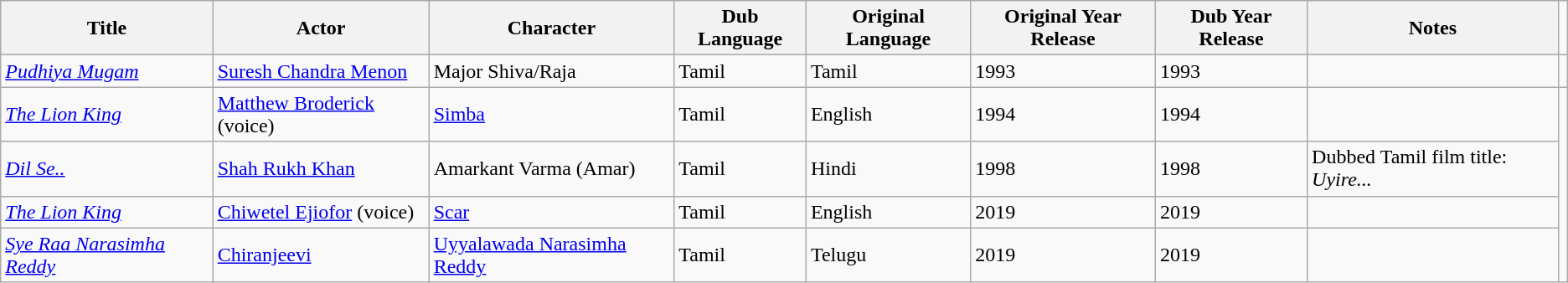<table class="wikitable sortable">
<tr>
<th scope="col">Title</th>
<th scope="col">Actor</th>
<th scope="col">Character</th>
<th scope="col">Dub Language</th>
<th scope="col">Original Language</th>
<th scope="col">Original Year Release</th>
<th scope="col">Dub Year Release</th>
<th class="unsortable" scope="col">Notes</th>
</tr>
<tr>
<td><em><a href='#'>Pudhiya Mugam</a></em></td>
<td><a href='#'>Suresh Chandra Menon</a></td>
<td>Major Shiva/Raja</td>
<td>Tamil</td>
<td>Tamil</td>
<td>1993</td>
<td>1993</td>
<td></td>
<td></td>
</tr>
<tr>
<td><em><a href='#'>The Lion King</a></em></td>
<td><a href='#'>Matthew Broderick</a> (voice)</td>
<td><a href='#'>Simba</a></td>
<td>Tamil</td>
<td>English</td>
<td>1994</td>
<td>1994</td>
<td></td>
</tr>
<tr>
<td><em><a href='#'>Dil Se..</a></em></td>
<td><a href='#'>Shah Rukh Khan</a></td>
<td>Amarkant Varma (Amar)</td>
<td>Tamil</td>
<td>Hindi</td>
<td>1998</td>
<td>1998</td>
<td>Dubbed Tamil film title: <em>Uyire...</em></td>
</tr>
<tr>
<td><em><a href='#'>The Lion King</a></em></td>
<td><a href='#'>Chiwetel Ejiofor</a> (voice)</td>
<td><a href='#'>Scar</a></td>
<td>Tamil</td>
<td>English</td>
<td>2019</td>
<td>2019</td>
<td></td>
</tr>
<tr>
<td><em><a href='#'>Sye Raa Narasimha Reddy</a></em></td>
<td><a href='#'>Chiranjeevi</a></td>
<td><a href='#'>Uyyalawada Narasimha Reddy</a></td>
<td>Tamil</td>
<td>Telugu</td>
<td>2019</td>
<td>2019</td>
<td></td>
</tr>
</table>
